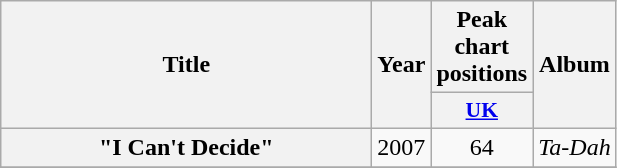<table class="wikitable plainrowheaders" style="text-align:center;" border="1">
<tr>
<th scope="col" rowspan="2" style="width:15em;">Title</th>
<th scope="col" rowspan="2">Year</th>
<th scope="col" colspan="1">Peak chart positions</th>
<th scope="col" rowspan="2">Album</th>
</tr>
<tr>
<th scope="col" style="width:3em;font-size:90%;"><a href='#'>UK</a><br></th>
</tr>
<tr>
<th scope="row">"I Can't Decide"</th>
<td>2007</td>
<td>64</td>
<td><em>Ta-Dah</em></td>
</tr>
<tr>
</tr>
</table>
